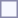<table style="border:1px solid #8888aa; background-color:#f7f8ff; padding:5px; font-size:95%; margin: 0px 12px 12px 0px;">
</table>
